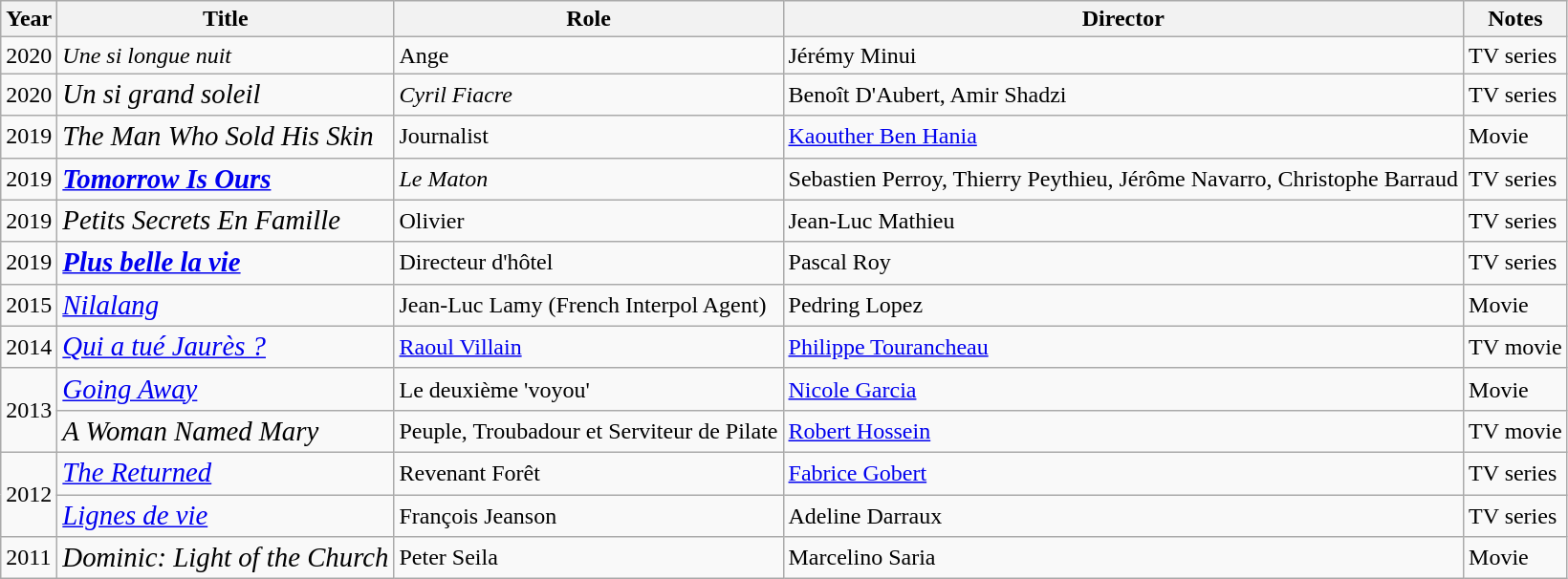<table class="wikitable">
<tr>
<th>Year</th>
<th>Title</th>
<th>Role</th>
<th>Director</th>
<th>Notes</th>
</tr>
<tr>
<td>2020</td>
<td><em>Une si longue nuit</em></td>
<td>Ange</td>
<td>Jérémy Minui</td>
<td>TV series</td>
</tr>
<tr>
<td>2020</td>
<td><em><big>Un si grand soleil</big></em></td>
<td><em>Cyril Fiacre</em></td>
<td>Benoît D'Aubert, Amir Shadzi</td>
<td>TV series</td>
</tr>
<tr>
<td>2019</td>
<td><em><big>The Man Who Sold His Skin</big></em></td>
<td>Journalist</td>
<td><a href='#'>Kaouther Ben Hania</a></td>
<td>Movie</td>
</tr>
<tr>
<td>2019</td>
<td><strong><em><big><a href='#'>Tomorrow Is Ours</a></big></em></strong></td>
<td><em>Le Maton</em></td>
<td>Sebastien Perroy, Thierry Peythieu, Jérôme Navarro, Christophe Barraud</td>
<td>TV series</td>
</tr>
<tr>
<td>2019</td>
<td><em><big>Petits Secrets En Famille</big></em></td>
<td>Olivier</td>
<td>Jean-Luc Mathieu</td>
<td>TV series</td>
</tr>
<tr>
<td>2019</td>
<td><strong><a href='#'><em><big>Plus belle la vie</big></em></a></strong></td>
<td>Directeur d'hôtel</td>
<td>Pascal Roy</td>
<td>TV series</td>
</tr>
<tr>
<td rowspan="1">2015</td>
<td><em><big><a href='#'>Nilalang</a></big></em></td>
<td>Jean-Luc Lamy (French Interpol Agent)</td>
<td>Pedring Lopez</td>
<td>Movie</td>
</tr>
<tr>
<td rowspan="1">2014</td>
<td><em><a href='#'><big>Qui a tué Jaurès ?</big></a></em></td>
<td><a href='#'>Raoul Villain</a></td>
<td><a href='#'>Philippe Tourancheau</a></td>
<td>TV movie</td>
</tr>
<tr>
<td rowspan="2">2013</td>
<td><em><a href='#'><big>Going Away</big></a></em></td>
<td>Le deuxième 'voyou'</td>
<td><a href='#'>Nicole Garcia</a></td>
<td>Movie</td>
</tr>
<tr>
<td><em><big>A Woman Named Mary</big></em></td>
<td>Peuple, Troubadour et Serviteur de Pilate</td>
<td><a href='#'>Robert Hossein</a></td>
<td>TV movie</td>
</tr>
<tr>
<td rowspan="2">2012</td>
<td><em><a href='#'><big>The Returned</big></a></em></td>
<td>Revenant Forêt</td>
<td><a href='#'>Fabrice Gobert</a></td>
<td>TV series</td>
</tr>
<tr>
<td><em><a href='#'><big>Lignes de vie</big></a></em></td>
<td>François Jeanson</td>
<td>Adeline Darraux</td>
<td>TV series</td>
</tr>
<tr>
<td rowspan="1">2011</td>
<td><em><big>Dominic: Light of the Church</big></em></td>
<td>Peter Seila</td>
<td>Marcelino Saria</td>
<td>Movie</td>
</tr>
</table>
